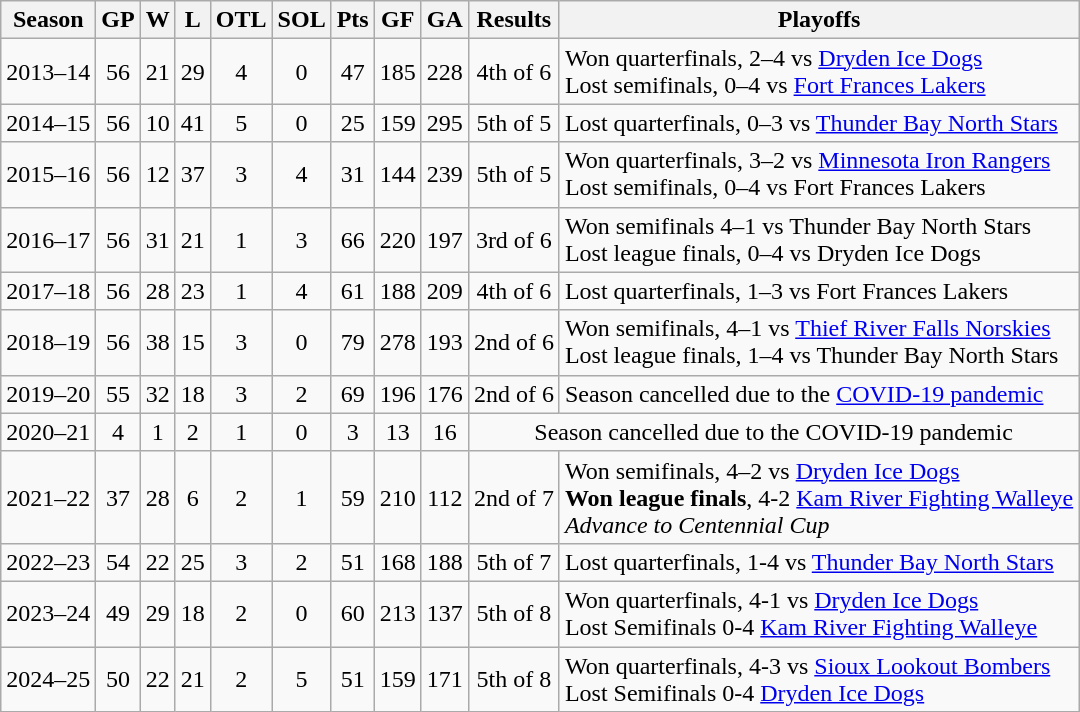<table class="wikitable" style="text-align:center">
<tr>
<th>Season</th>
<th>GP</th>
<th>W</th>
<th>L</th>
<th>OTL</th>
<th>SOL</th>
<th>Pts</th>
<th>GF</th>
<th>GA</th>
<th>Results</th>
<th>Playoffs</th>
</tr>
<tr>
<td>2013–14</td>
<td>56</td>
<td>21</td>
<td>29</td>
<td>4</td>
<td>0</td>
<td>47</td>
<td>185</td>
<td>228</td>
<td>4th of 6</td>
<td align="left">Won quarterfinals, 2–4 vs <a href='#'>Dryden Ice Dogs</a><br>Lost semifinals, 0–4 vs <a href='#'>Fort Frances Lakers</a></td>
</tr>
<tr>
<td>2014–15</td>
<td>56</td>
<td>10</td>
<td>41</td>
<td>5</td>
<td>0</td>
<td>25</td>
<td>159</td>
<td>295</td>
<td>5th of 5</td>
<td align="left">Lost quarterfinals, 0–3 vs <a href='#'>Thunder Bay North Stars</a></td>
</tr>
<tr>
<td>2015–16</td>
<td>56</td>
<td>12</td>
<td>37</td>
<td>3</td>
<td>4</td>
<td>31</td>
<td>144</td>
<td>239</td>
<td>5th of 5</td>
<td align="left">Won quarterfinals, 3–2 vs <a href='#'>Minnesota Iron Rangers</a><br>Lost semifinals, 0–4 vs Fort Frances Lakers</td>
</tr>
<tr>
<td>2016–17</td>
<td>56</td>
<td>31</td>
<td>21</td>
<td>1</td>
<td>3</td>
<td>66</td>
<td>220</td>
<td>197</td>
<td>3rd of 6</td>
<td align="left">Won semifinals 4–1 vs Thunder Bay North Stars<br>Lost league finals, 0–4 vs Dryden Ice Dogs</td>
</tr>
<tr>
<td>2017–18</td>
<td>56</td>
<td>28</td>
<td>23</td>
<td>1</td>
<td>4</td>
<td>61</td>
<td>188</td>
<td>209</td>
<td>4th of 6</td>
<td align="left">Lost quarterfinals, 1–3 vs Fort Frances Lakers</td>
</tr>
<tr>
<td>2018–19</td>
<td>56</td>
<td>38</td>
<td>15</td>
<td>3</td>
<td>0</td>
<td>79</td>
<td>278</td>
<td>193</td>
<td>2nd of 6</td>
<td align="left">Won semifinals, 4–1 vs <a href='#'>Thief River Falls Norskies</a><br>Lost league finals, 1–4 vs Thunder Bay North Stars</td>
</tr>
<tr>
<td>2019–20</td>
<td>55</td>
<td>32</td>
<td>18</td>
<td>3</td>
<td>2</td>
<td>69</td>
<td>196</td>
<td>176</td>
<td>2nd of 6</td>
<td align="left">Season cancelled due to the <a href='#'>COVID-19 pandemic</a></td>
</tr>
<tr>
<td>2020–21</td>
<td>4</td>
<td>1</td>
<td>2</td>
<td>1</td>
<td>0</td>
<td>3</td>
<td>13</td>
<td>16</td>
<td colspan=2>Season cancelled due to the COVID-19 pandemic</td>
</tr>
<tr>
<td>2021–22</td>
<td>37</td>
<td>28</td>
<td>6</td>
<td>2</td>
<td>1</td>
<td>59</td>
<td>210</td>
<td>112</td>
<td>2nd of 7</td>
<td align="left">Won semifinals, 4–2 vs <a href='#'>Dryden Ice Dogs</a><br><strong>Won league finals</strong>, 4-2 <a href='#'>Kam River Fighting Walleye</a><br><em>Advance to Centennial Cup</em></td>
</tr>
<tr>
<td>2022–23</td>
<td>54</td>
<td>22</td>
<td>25</td>
<td>3</td>
<td>2</td>
<td>51</td>
<td>168</td>
<td>188</td>
<td>5th of 7</td>
<td align="left">Lost quarterfinals, 1-4 vs <a href='#'>Thunder Bay North Stars</a></td>
</tr>
<tr>
<td>2023–24</td>
<td>49</td>
<td>29</td>
<td>18</td>
<td>2</td>
<td>0</td>
<td>60</td>
<td>213</td>
<td>137</td>
<td>5th of 8</td>
<td align="left">Won quarterfinals, 4-1 vs <a href='#'>Dryden Ice Dogs</a><br>Lost Semifinals 0-4 <a href='#'>Kam River Fighting Walleye</a></td>
</tr>
<tr>
<td>2024–25</td>
<td>50</td>
<td>22</td>
<td>21</td>
<td>2</td>
<td>5</td>
<td>51</td>
<td>159</td>
<td>171</td>
<td>5th of 8</td>
<td align="left">Won quarterfinals, 4-3 vs <a href='#'>Sioux Lookout Bombers</a><br>Lost Semifinals 0-4 <a href='#'>Dryden Ice Dogs</a></td>
</tr>
</table>
